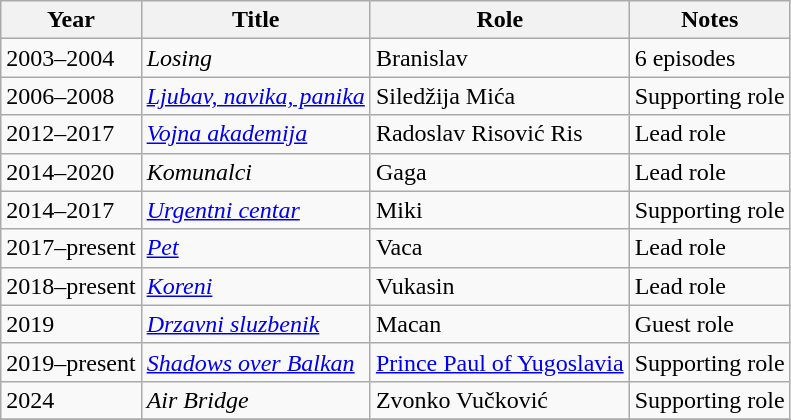<table class="wikitable sortable">
<tr>
<th>Year</th>
<th>Title</th>
<th>Role</th>
<th>Notes</th>
</tr>
<tr>
<td>2003–2004</td>
<td><em>Losing</em></td>
<td>Branislav</td>
<td>6 episodes</td>
</tr>
<tr>
<td>2006–2008</td>
<td><em><a href='#'>Ljubav, navika, panika</a></em></td>
<td>Siledžija Mića</td>
<td>Supporting role</td>
</tr>
<tr>
<td>2012–2017</td>
<td><em><a href='#'>Vojna akademija</a></em></td>
<td>Radoslav Risović Ris</td>
<td>Lead role</td>
</tr>
<tr>
<td>2014–2020</td>
<td><em>Komunalci</em></td>
<td>Gaga</td>
<td>Lead role</td>
</tr>
<tr>
<td>2014–2017</td>
<td><em><a href='#'>Urgentni centar</a></em></td>
<td>Miki</td>
<td>Supporting role</td>
</tr>
<tr>
<td>2017–present</td>
<td><em><a href='#'>Pet</a></em></td>
<td>Vaca</td>
<td>Lead role</td>
</tr>
<tr>
<td>2018–present</td>
<td><em><a href='#'>Koreni</a></em></td>
<td>Vukasin</td>
<td>Lead role</td>
</tr>
<tr>
<td>2019</td>
<td><em><a href='#'>Drzavni sluzbenik</a></em></td>
<td>Macan</td>
<td>Guest role</td>
</tr>
<tr>
<td>2019–present</td>
<td><em><a href='#'>Shadows over Balkan</a></em></td>
<td><a href='#'>Prince Paul of Yugoslavia</a></td>
<td>Supporting role</td>
</tr>
<tr>
<td>2024</td>
<td><em>Air Bridge</em></td>
<td>Zvonko Vučković</td>
<td>Supporting role</td>
</tr>
<tr>
</tr>
</table>
